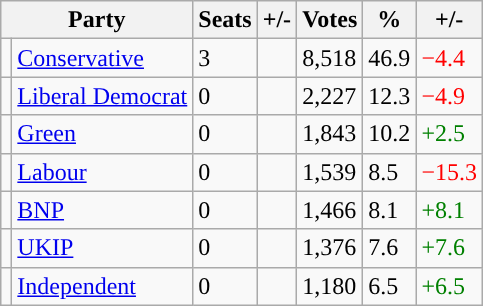<table class="wikitable">
<tr>
<th colspan="2">Party</th>
<th>Seats</th>
<th>+/-</th>
<th>Votes</th>
<th>%</th>
<th>+/-</th>
</tr>
<tr>
<td style="background-color: "></td>
<td><a href='#'>Conservative</a></td>
<td>3</td>
<td></td>
<td>8,518</td>
<td>46.9</td>
<td style="color:red">−4.4</td>
</tr>
<tr>
<td style="background-color: "></td>
<td><a href='#'>Liberal Democrat</a></td>
<td>0</td>
<td></td>
<td>2,227</td>
<td>12.3</td>
<td style="color:red">−4.9</td>
</tr>
<tr>
<td style="background-color: "></td>
<td><a href='#'>Green</a></td>
<td>0</td>
<td></td>
<td>1,843</td>
<td>10.2</td>
<td style="color:green">+2.5</td>
</tr>
<tr>
<td style="background-color: "></td>
<td><a href='#'>Labour</a></td>
<td>0</td>
<td></td>
<td>1,539</td>
<td>8.5</td>
<td style="color:red">−15.3</td>
</tr>
<tr>
<td style="background-color: "></td>
<td><a href='#'>BNP</a></td>
<td>0</td>
<td></td>
<td>1,466</td>
<td>8.1</td>
<td style="color:green">+8.1</td>
</tr>
<tr>
<td style="background-color: "></td>
<td><a href='#'>UKIP</a></td>
<td>0</td>
<td></td>
<td>1,376</td>
<td>7.6</td>
<td style="color:green">+7.6</td>
</tr>
<tr>
<td style="background-color: "></td>
<td><a href='#'>Independent</a></td>
<td>0</td>
<td></td>
<td>1,180</td>
<td>6.5</td>
<td style="color:green">+6.5</td>
</tr>
</table>
